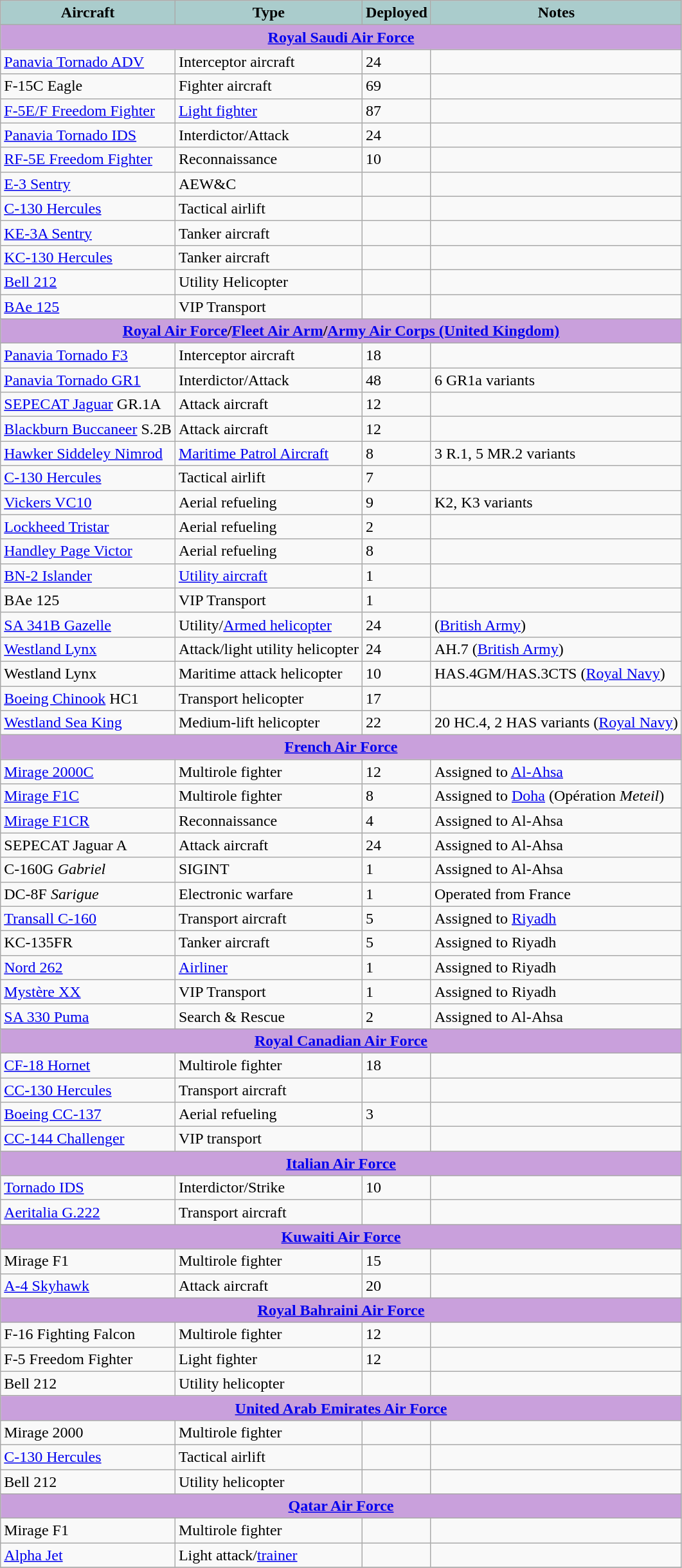<table class="wikitable" style="display: inline-table;">
<tr>
<th style="text-align:center; background:#acc;">Aircraft</th>
<th style="text-align:l center; background:#acc;">Type</th>
<th style="text-align:l center; background:#acc;">Deployed</th>
<th style="text-align:l center; background:#acc;">Notes</th>
</tr>
<tr>
<th colspan="4" style="align: center; background: #C9A0DC"><a href='#'>Royal Saudi Air Force</a></th>
</tr>
<tr>
<td><a href='#'>Panavia Tornado ADV</a></td>
<td>Interceptor aircraft</td>
<td>24</td>
<td></td>
</tr>
<tr>
<td>F-15C Eagle</td>
<td>Fighter aircraft</td>
<td>69</td>
<td></td>
</tr>
<tr>
<td><a href='#'>F-5E/F Freedom Fighter</a></td>
<td><a href='#'>Light fighter</a></td>
<td>87</td>
<td></td>
</tr>
<tr>
<td><a href='#'>Panavia Tornado IDS</a></td>
<td>Interdictor/Attack</td>
<td>24</td>
<td></td>
</tr>
<tr>
<td><a href='#'>RF-5E Freedom Fighter</a></td>
<td>Reconnaissance</td>
<td>10</td>
<td></td>
</tr>
<tr>
<td><a href='#'>E-3 Sentry</a></td>
<td>AEW&C</td>
<td></td>
<td></td>
</tr>
<tr>
<td><a href='#'>C-130 Hercules</a></td>
<td>Tactical airlift</td>
<td></td>
<td></td>
</tr>
<tr>
<td><a href='#'>KE-3A Sentry</a></td>
<td>Tanker aircraft</td>
<td></td>
<td></td>
</tr>
<tr>
<td><a href='#'>KC-130 Hercules</a></td>
<td>Tanker aircraft</td>
<td></td>
<td></td>
</tr>
<tr>
<td><a href='#'>Bell 212</a></td>
<td>Utility Helicopter</td>
<td></td>
<td></td>
</tr>
<tr>
<td><a href='#'>BAe 125</a></td>
<td>VIP Transport</td>
<td></td>
<td></td>
</tr>
<tr>
<th colspan="4" style="align: center; background: #C9A0DC"><a href='#'>Royal Air Force</a>/<a href='#'>Fleet Air Arm</a>/<a href='#'>Army Air Corps (United Kingdom)</a></th>
</tr>
<tr>
<td><a href='#'>Panavia Tornado F3</a></td>
<td>Interceptor aircraft</td>
<td>18</td>
<td></td>
</tr>
<tr>
<td><a href='#'>Panavia Tornado GR1</a></td>
<td>Interdictor/Attack</td>
<td>48</td>
<td>6 GR1a variants</td>
</tr>
<tr>
<td><a href='#'>SEPECAT Jaguar</a> GR.1A</td>
<td>Attack aircraft</td>
<td>12</td>
<td></td>
</tr>
<tr>
<td><a href='#'>Blackburn Buccaneer</a> S.2B</td>
<td>Attack aircraft</td>
<td>12</td>
<td></td>
</tr>
<tr>
<td><a href='#'>Hawker Siddeley Nimrod</a></td>
<td><a href='#'>Maritime Patrol Aircraft</a></td>
<td>8</td>
<td>3 R.1, 5 MR.2 variants</td>
</tr>
<tr>
<td><a href='#'>C-130 Hercules</a></td>
<td>Tactical airlift</td>
<td>7</td>
<td></td>
</tr>
<tr>
<td><a href='#'>Vickers VC10</a></td>
<td>Aerial refueling</td>
<td>9</td>
<td>K2, K3 variants</td>
</tr>
<tr>
<td><a href='#'>Lockheed Tristar</a></td>
<td>Aerial refueling</td>
<td>2</td>
<td></td>
</tr>
<tr>
<td><a href='#'>Handley Page Victor</a></td>
<td>Aerial refueling</td>
<td>8</td>
<td></td>
</tr>
<tr>
<td><a href='#'>BN-2 Islander</a></td>
<td><a href='#'>Utility aircraft</a></td>
<td>1</td>
<td></td>
</tr>
<tr>
<td>BAe 125</td>
<td>VIP Transport</td>
<td>1</td>
<td></td>
</tr>
<tr>
<td><a href='#'>SA 341B Gazelle</a></td>
<td>Utility/<a href='#'>Armed helicopter</a></td>
<td>24</td>
<td>(<a href='#'>British Army</a>)</td>
</tr>
<tr>
<td><a href='#'>Westland Lynx</a></td>
<td>Attack/light utility helicopter</td>
<td>24</td>
<td>AH.7 (<a href='#'>British Army</a>)</td>
</tr>
<tr>
<td>Westland Lynx</td>
<td>Maritime attack helicopter</td>
<td>10</td>
<td>HAS.4GM/HAS.3CTS (<a href='#'>Royal Navy</a>)</td>
</tr>
<tr>
<td><a href='#'>Boeing Chinook</a> HC1</td>
<td>Transport helicopter</td>
<td>17</td>
<td></td>
</tr>
<tr>
<td><a href='#'>Westland Sea King</a></td>
<td>Medium-lift helicopter</td>
<td>22</td>
<td>20 HC.4, 2 HAS variants (<a href='#'>Royal Navy</a>)</td>
</tr>
<tr>
<th colspan="4" style="align: center; background: #C9A0DC"><a href='#'>French Air Force</a></th>
</tr>
<tr>
<td><a href='#'>Mirage 2000C</a></td>
<td>Multirole fighter</td>
<td>12</td>
<td>Assigned to <a href='#'>Al-Ahsa</a></td>
</tr>
<tr>
<td><a href='#'>Mirage F1C</a></td>
<td>Multirole fighter</td>
<td>8</td>
<td>Assigned to <a href='#'>Doha</a> (Opération <em>Meteil</em>)</td>
</tr>
<tr>
<td><a href='#'>Mirage F1CR</a></td>
<td>Reconnaissance</td>
<td>4</td>
<td>Assigned to Al-Ahsa</td>
</tr>
<tr>
<td>SEPECAT Jaguar A</td>
<td>Attack aircraft</td>
<td>24</td>
<td>Assigned to Al-Ahsa</td>
</tr>
<tr>
<td>C-160G <em>Gabriel</em></td>
<td>SIGINT</td>
<td>1</td>
<td>Assigned to Al-Ahsa</td>
</tr>
<tr>
<td>DC-8F <em>Sarigue</em></td>
<td>Electronic warfare</td>
<td>1</td>
<td>Operated from France</td>
</tr>
<tr>
<td><a href='#'>Transall C-160</a></td>
<td>Transport aircraft</td>
<td>5</td>
<td>Assigned to <a href='#'>Riyadh</a></td>
</tr>
<tr>
<td>KC-135FR</td>
<td>Tanker aircraft</td>
<td>5</td>
<td>Assigned to Riyadh</td>
</tr>
<tr>
<td><a href='#'>Nord 262</a></td>
<td><a href='#'>Airliner</a></td>
<td>1</td>
<td>Assigned to Riyadh</td>
</tr>
<tr>
<td><a href='#'>Mystère XX</a></td>
<td>VIP Transport</td>
<td>1</td>
<td>Assigned to Riyadh</td>
</tr>
<tr>
<td><a href='#'>SA 330 Puma</a></td>
<td>Search & Rescue</td>
<td>2</td>
<td>Assigned to Al-Ahsa</td>
</tr>
<tr>
<th colspan="4" style="align: center; background: #C9A0DC"><a href='#'>Royal Canadian Air Force</a></th>
</tr>
<tr>
<td><a href='#'>CF-18 Hornet</a></td>
<td>Multirole fighter</td>
<td>18</td>
<td></td>
</tr>
<tr>
<td><a href='#'>CC-130 Hercules</a></td>
<td>Transport aircraft</td>
<td></td>
<td></td>
</tr>
<tr>
<td><a href='#'>Boeing CC-137</a></td>
<td>Aerial refueling</td>
<td>3</td>
<td></td>
</tr>
<tr>
<td><a href='#'>CC-144 Challenger</a></td>
<td>VIP transport</td>
<td></td>
<td></td>
</tr>
<tr>
<th colspan="4" style="align: center; background: #C9A0DC"><a href='#'>Italian Air Force</a></th>
</tr>
<tr>
<td><a href='#'>Tornado IDS</a></td>
<td>Interdictor/Strike</td>
<td>10</td>
<td></td>
</tr>
<tr>
<td><a href='#'>Aeritalia G.222</a></td>
<td>Transport aircraft</td>
<td></td>
<td></td>
</tr>
<tr>
<th colspan="4" style="align: center; background: #C9A0DC"><a href='#'>Kuwaiti Air Force</a></th>
</tr>
<tr>
<td>Mirage F1</td>
<td>Multirole fighter</td>
<td>15</td>
<td></td>
</tr>
<tr>
<td><a href='#'>A-4 Skyhawk</a></td>
<td>Attack aircraft</td>
<td>20</td>
<td></td>
</tr>
<tr>
<th colspan="4" style="align: center; background: #C9A0DC"><a href='#'>Royal Bahraini Air Force</a></th>
</tr>
<tr>
<td>F-16 Fighting Falcon</td>
<td>Multirole fighter</td>
<td>12</td>
<td></td>
</tr>
<tr>
<td>F-5 Freedom Fighter</td>
<td>Light fighter</td>
<td>12</td>
<td></td>
</tr>
<tr>
<td>Bell 212</td>
<td>Utility helicopter</td>
<td></td>
<td></td>
</tr>
<tr>
<th colspan="4" style="align: center; background: #C9A0DC"><a href='#'>United Arab Emirates Air Force</a></th>
</tr>
<tr>
<td>Mirage 2000</td>
<td>Multirole fighter</td>
<td></td>
<td></td>
</tr>
<tr>
<td><a href='#'>C-130 Hercules</a></td>
<td>Tactical airlift</td>
<td></td>
<td></td>
</tr>
<tr>
<td>Bell 212</td>
<td>Utility helicopter</td>
<td></td>
<td></td>
</tr>
<tr>
<th colspan="4" style="align: center; background: #C9A0DC"><a href='#'>Qatar Air Force</a></th>
</tr>
<tr>
<td>Mirage F1</td>
<td>Multirole fighter</td>
<td></td>
<td></td>
</tr>
<tr>
<td><a href='#'>Alpha Jet</a></td>
<td>Light attack/<a href='#'>trainer</a></td>
<td></td>
<td></td>
</tr>
<tr>
</tr>
</table>
